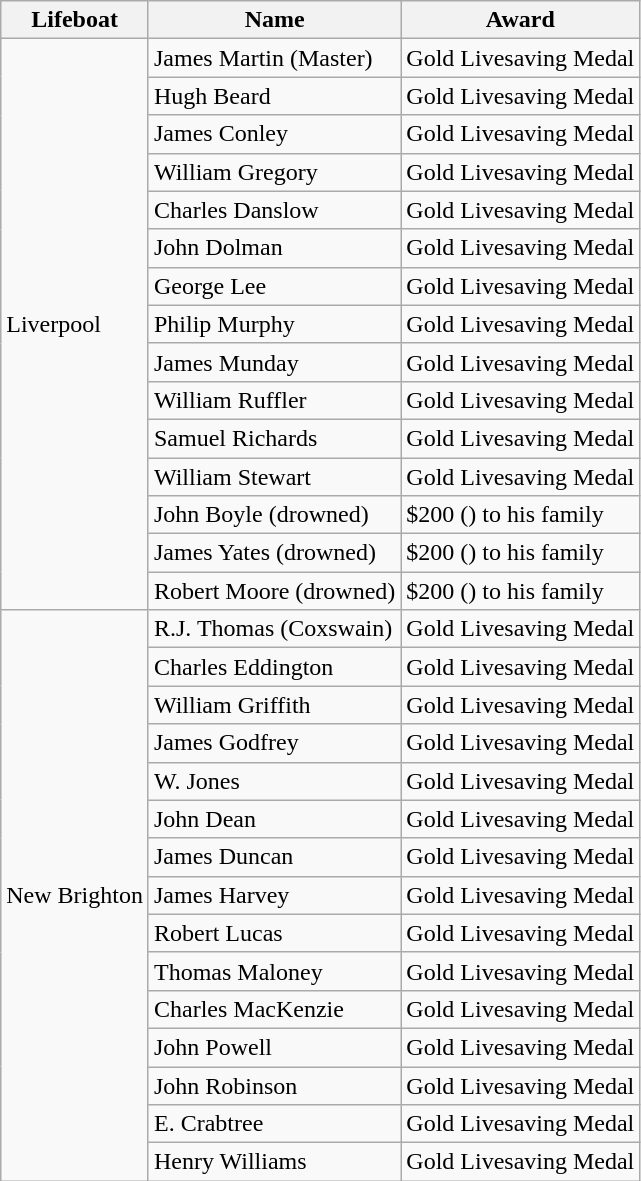<table class="wikitable mw-collapsible">
<tr>
<th>Lifeboat</th>
<th>Name</th>
<th>Award</th>
</tr>
<tr>
<td rowspan="15">Liverpool</td>
<td>James Martin (Master)</td>
<td>Gold Livesaving Medal</td>
</tr>
<tr>
<td>Hugh Beard</td>
<td>Gold Livesaving Medal</td>
</tr>
<tr>
<td>James Conley</td>
<td>Gold Livesaving Medal</td>
</tr>
<tr>
<td>William Gregory</td>
<td>Gold Livesaving Medal</td>
</tr>
<tr>
<td>Charles Danslow</td>
<td>Gold Livesaving Medal</td>
</tr>
<tr>
<td>John Dolman</td>
<td>Gold Livesaving Medal</td>
</tr>
<tr>
<td>George Lee</td>
<td>Gold Livesaving Medal</td>
</tr>
<tr>
<td>Philip Murphy</td>
<td>Gold Livesaving Medal</td>
</tr>
<tr>
<td>James Munday</td>
<td>Gold Livesaving Medal</td>
</tr>
<tr>
<td>William Ruffler</td>
<td>Gold Livesaving Medal</td>
</tr>
<tr>
<td>Samuel Richards</td>
<td>Gold Livesaving Medal</td>
</tr>
<tr>
<td>William Stewart</td>
<td>Gold Livesaving Medal</td>
</tr>
<tr>
<td>John Boyle (drowned)</td>
<td>$200 () to his family</td>
</tr>
<tr>
<td>James Yates (drowned)</td>
<td>$200 () to his family</td>
</tr>
<tr>
<td>Robert Moore (drowned)</td>
<td>$200 () to his family</td>
</tr>
<tr>
<td rowspan="15">New Brighton</td>
<td>R.J. Thomas (Coxswain)</td>
<td>Gold Livesaving Medal</td>
</tr>
<tr>
<td>Charles Eddington</td>
<td>Gold Livesaving Medal</td>
</tr>
<tr>
<td>William Griffith</td>
<td>Gold Livesaving Medal</td>
</tr>
<tr>
<td>James Godfrey</td>
<td>Gold Livesaving Medal</td>
</tr>
<tr>
<td>W. Jones</td>
<td>Gold Livesaving Medal</td>
</tr>
<tr>
<td>John Dean</td>
<td>Gold Livesaving Medal</td>
</tr>
<tr>
<td>James Duncan</td>
<td>Gold Livesaving Medal</td>
</tr>
<tr>
<td>James Harvey</td>
<td>Gold Livesaving Medal</td>
</tr>
<tr>
<td>Robert Lucas</td>
<td>Gold Livesaving Medal</td>
</tr>
<tr>
<td>Thomas Maloney</td>
<td>Gold Livesaving Medal</td>
</tr>
<tr>
<td>Charles MacKenzie</td>
<td>Gold Livesaving Medal</td>
</tr>
<tr>
<td>John Powell</td>
<td>Gold Livesaving Medal</td>
</tr>
<tr>
<td>John Robinson</td>
<td>Gold Livesaving Medal</td>
</tr>
<tr>
<td>E. Crabtree</td>
<td>Gold Livesaving Medal</td>
</tr>
<tr>
<td>Henry Williams</td>
<td>Gold Livesaving Medal</td>
</tr>
</table>
